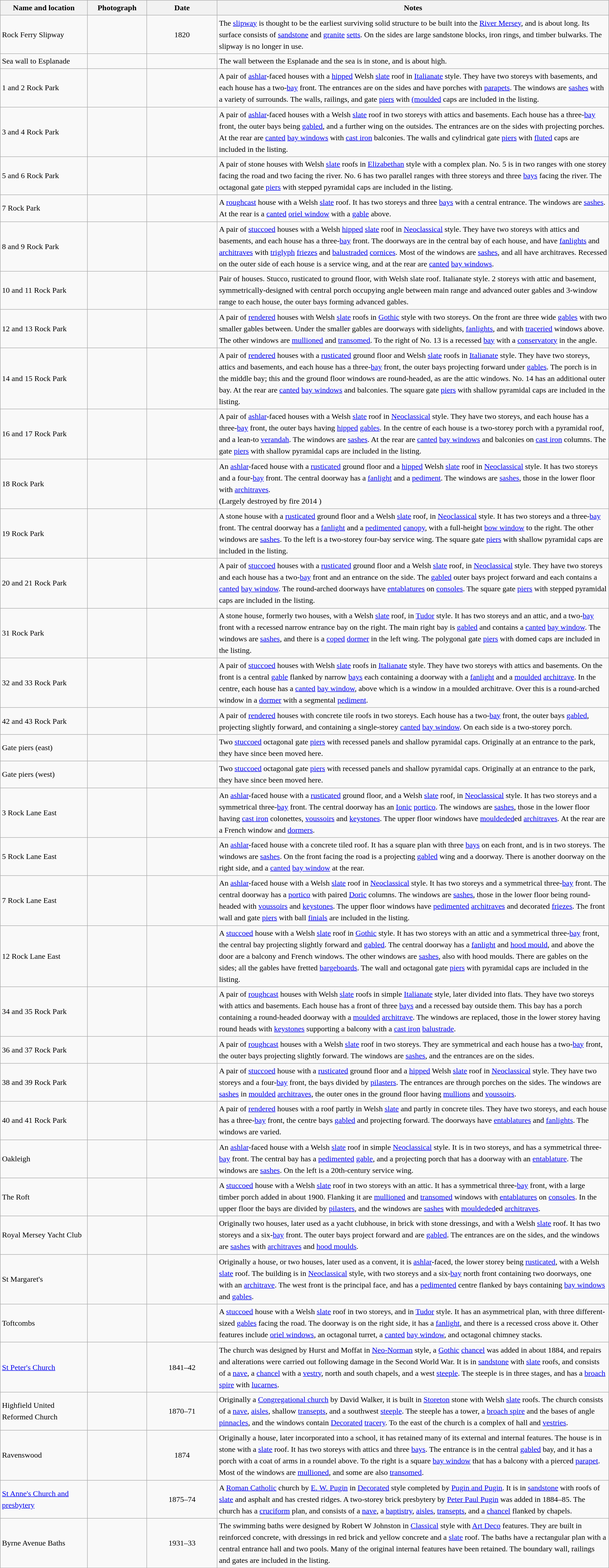<table class="wikitable sortable plainrowheaders" style="width:100%;border:0px;text-align:left;line-height:150%;">
<tr>
<th scope="col"  style="width:150px">Name and location</th>
<th scope="col"  style="width:100px" class="unsortable">Photograph</th>
<th scope="col"  style="width:120px">Date</th>
<th scope="col"  style="width:700px" class="unsortable">Notes</th>
</tr>
<tr>
<td>Rock Ferry Slipway<br><small></small></td>
<td></td>
<td align="center">1820</td>
<td>The <a href='#'>slipway</a> is thought to be the earliest surviving solid structure to be built into the <a href='#'>River Mersey</a>, and is about  long. Its surface consists of <a href='#'>sandstone</a> and <a href='#'>granite</a> <a href='#'>setts</a>.  On the sides are large sandstone blocks, iron rings, and timber bulwarks. The slipway is no longer in use.</td>
</tr>
<tr>
<td>Sea wall to Esplanade<br><small></small></td>
<td></td>
<td align="center"></td>
<td>The wall between the Esplanade and the sea is in stone, and is about  high.</td>
</tr>
<tr>
<td>1 and 2 Rock Park<br><small></small></td>
<td></td>
<td align="center"></td>
<td>A pair of <a href='#'>ashlar</a>-faced houses with a <a href='#'>hipped</a> Welsh <a href='#'>slate</a> roof in <a href='#'>Italianate</a> style. They have two storeys with basements, and each house has a two-<a href='#'>bay</a> front. The entrances are on the sides and have porches with <a href='#'>parapets</a>.  The windows are <a href='#'>sashes</a> with a variety of surrounds. The walls, railings, and gate <a href='#'>piers</a> with <a href='#'>(moulded</a> caps are included in the listing.</td>
</tr>
<tr>
<td>3 and 4 Rock Park<br><small></small></td>
<td></td>
<td align="center"></td>
<td>A pair of <a href='#'>ashlar</a>-faced houses with a Welsh <a href='#'>slate</a> roof in two storeys with attics and basements. Each house has a three-<a href='#'>bay</a> front, the outer bays being <a href='#'>gabled</a>, and a further wing on the outsides. The entrances are on the sides with projecting porches. At the rear are <a href='#'>canted</a> <a href='#'>bay windows</a> with <a href='#'>cast iron</a> balconies. The walls and cylindrical gate <a href='#'>piers</a> with <a href='#'>fluted</a> caps are included in the listing.</td>
</tr>
<tr>
<td>5 and 6 Rock Park<br><small></small></td>
<td></td>
<td align="center"></td>
<td>A pair of stone houses with Welsh <a href='#'>slate</a> roofs in <a href='#'>Elizabethan</a> style with a complex plan. No. 5 is in two ranges with one storey facing the road and two facing the river. No. 6 has two parallel ranges with three storeys and three <a href='#'>bays</a> facing the river. The octagonal gate <a href='#'>piers</a> with stepped pyramidal caps are included in the listing.</td>
</tr>
<tr>
<td>7 Rock Park<br><small></small></td>
<td></td>
<td align="center"></td>
<td>A <a href='#'>roughcast</a> house with a Welsh <a href='#'>slate</a> roof. It has two storeys and three <a href='#'>bays</a> with a central entrance. The windows are <a href='#'>sashes</a>. At the rear is a <a href='#'>canted</a> <a href='#'>oriel window</a> with a <a href='#'>gable</a> above.</td>
</tr>
<tr>
<td>8 and 9 Rock Park<br><small></small></td>
<td></td>
<td align="center"></td>
<td>A pair of <a href='#'>stuccoed</a> houses with a Welsh <a href='#'>hipped</a> <a href='#'>slate</a> roof in <a href='#'>Neoclassical</a> style.  They have two storeys with attics and basements, and each house has a three-<a href='#'>bay</a> front.  The doorways are in the central bay of each house, and have <a href='#'>fanlights</a> and <a href='#'>architraves</a> with <a href='#'>triglyph</a> <a href='#'>friezes</a> and <a href='#'>balustraded</a> <a href='#'>cornices</a>.   Most of the windows are <a href='#'>sashes</a>, and all have architraves.  Recessed on the outer side of each house is a service wing, and at the rear are <a href='#'>canted</a> <a href='#'>bay windows</a>.</td>
</tr>
<tr>
<td>10 and 11 Rock Park<br><small></small></td>
<td></td>
<td align="center"></td>
<td>Pair of houses. Stucco, rusticated to ground floor, with Welsh slate roof. Italianate style. 2 storeys with attic and basement, symmetrically-designed with central porch occupying angle between main range and advanced outer gables and 3-window range to each house, the outer bays forming advanced gables.</td>
</tr>
<tr>
<td>12 and 13 Rock Park<br><small></small></td>
<td></td>
<td align="center"></td>
<td>A pair of <a href='#'>rendered</a> houses with Welsh <a href='#'>slate</a> roofs in <a href='#'>Gothic</a> style with two storeys.  On the front are three wide <a href='#'>gables</a> with two smaller gables between.  Under the smaller gables are doorways with sidelights, <a href='#'>fanlights</a>, and with <a href='#'>traceried</a> windows above.  The other windows are <a href='#'>mullioned</a> and <a href='#'>transomed</a>.  To the right of No. 13 is a recessed <a href='#'>bay</a> with a <a href='#'>conservatory</a> in the angle.</td>
</tr>
<tr>
<td>14 and 15 Rock Park<br><small></small></td>
<td></td>
<td align="center"></td>
<td>A pair of <a href='#'>rendered</a> houses with a <a href='#'>rusticated</a> ground floor and Welsh <a href='#'>slate</a> roofs in <a href='#'>Italianate</a> style.  They have two storeys, attics and basements, and each house has a three-<a href='#'>bay</a> front, the outer bays projecting forward under <a href='#'>gables</a>.  The porch is in the middle bay; this and the ground floor windows are round-headed, as are the attic windows.  No. 14 has an additional outer bay.  At the rear are <a href='#'>canted</a> <a href='#'>bay windows</a> and balconies.  The square gate <a href='#'>piers</a> with shallow pyramidal caps are included in the listing.</td>
</tr>
<tr>
<td>16 and 17 Rock Park<br><small></small></td>
<td></td>
<td align="center"></td>
<td>A pair of <a href='#'>ashlar</a>-faced houses with a Welsh <a href='#'>slate</a> roof in <a href='#'>Neoclassical</a> style.  They have two storeys, and each house has a three-<a href='#'>bay</a> front, the outer bays having <a href='#'>hipped</a> <a href='#'>gables</a>.  In the centre of each house is a two-storey porch with a pyramidal roof, and a lean-to <a href='#'>verandah</a>.  The windows are <a href='#'>sashes</a>.  At the rear are <a href='#'>canted</a> <a href='#'>bay windows</a> and balconies on <a href='#'>cast iron</a> columns.  The gate <a href='#'>piers</a> with shallow pyramidal caps are included in the listing.</td>
</tr>
<tr>
<td>18 Rock Park<br><small></small></td>
<td></td>
<td align="center"></td>
<td>An <a href='#'>ashlar</a>-faced house with a <a href='#'>rusticated</a> ground floor and a <a href='#'>hipped</a> Welsh <a href='#'>slate</a> roof in <a href='#'>Neoclassical</a> style. It has two storeys and a four-<a href='#'>bay</a> front.  The central doorway has a <a href='#'>fanlight</a> and a <a href='#'>pediment</a>.  The windows are <a href='#'>sashes</a>, those in the lower floor with <a href='#'>architraves</a>.<br>(Largely destroyed by fire 2014 )</td>
</tr>
<tr>
<td>19 Rock Park<br><small></small></td>
<td></td>
<td align="center"></td>
<td>A stone house with a <a href='#'>rusticated</a> ground floor and a Welsh <a href='#'>slate</a> roof, in <a href='#'>Neoclassical</a> style.  It has two storeys and a three-<a href='#'>bay</a> front.  The central doorway has a <a href='#'>fanlight</a> and a <a href='#'>pedimented</a> <a href='#'>canopy</a>, with a full-height <a href='#'>bow window</a> to the right.  The other windows are <a href='#'>sashes</a>.  To the left is a two-storey four-bay service wing.  The square gate <a href='#'>piers</a> with shallow pyramidal caps are included in the listing.</td>
</tr>
<tr>
<td>20 and 21 Rock Park<br><small></small></td>
<td></td>
<td align="center"></td>
<td>A pair of <a href='#'>stuccoed</a> houses with a <a href='#'>rusticated</a> ground floor and a Welsh <a href='#'>slate</a> roof, in <a href='#'>Neoclassical</a> style.  They have two storeys and each house has a two-<a href='#'>bay</a> front and an entrance on the side.  The <a href='#'>gabled</a> outer bays project forward and each contains a <a href='#'>canted</a> <a href='#'>bay window</a>.  The round-arched doorways have <a href='#'>entablatures</a> on <a href='#'>consoles</a>.  The square gate <a href='#'>piers</a> with stepped pyramidal caps are included in the listing.</td>
</tr>
<tr>
<td>31 Rock Park<br><small></small></td>
<td></td>
<td align="center"></td>
<td>A stone house, formerly two houses, with a Welsh <a href='#'>slate</a> roof, in <a href='#'>Tudor</a> style.  It has two storeys and an attic, and a two-<a href='#'>bay</a> front with a recessed narrow entrance bay on the right.  The main right bay is <a href='#'>gabled</a> and contains a <a href='#'>canted</a> <a href='#'>bay window</a>.  The windows are <a href='#'>sashes</a>, and there is a <a href='#'>coped</a> <a href='#'>dormer</a> in the left wing.  The polygonal gate <a href='#'>piers</a> with domed caps are included in the listing.</td>
</tr>
<tr>
<td>32 and 33 Rock Park<br><small></small></td>
<td></td>
<td align="center"></td>
<td>A pair of <a href='#'>stuccoed</a> houses with Welsh <a href='#'>slate</a> roofs in <a href='#'>Italianate</a> style.  They have two storeys with attics and basements.  On the front is a central <a href='#'>gable</a> flanked by narrow <a href='#'>bays</a> each containing a doorway with a <a href='#'>fanlight</a> and a <a href='#'>moulded</a> <a href='#'>architrave</a>.  In the centre, each house has a <a href='#'>canted</a> <a href='#'>bay window</a>, above which is a window in a moulded architrave.  Over this is a round-arched window in a <a href='#'>dormer</a> with a segmental <a href='#'>pediment</a>.</td>
</tr>
<tr>
<td>42 and 43 Rock Park<br><small></small></td>
<td></td>
<td align="center"></td>
<td>A pair of <a href='#'>rendered</a> houses with concrete tile roofs in two storeys.  Each house has a two-<a href='#'>bay</a> front, the outer bays <a href='#'>gabled</a>, projecting slightly forward, and containing a single-storey <a href='#'>canted</a> <a href='#'>bay window</a>.  On each side is a two-storey porch.</td>
</tr>
<tr>
<td>Gate piers (east)<br><small></small></td>
<td></td>
<td align="center"></td>
<td>Two <a href='#'>stuccoed</a> octagonal gate <a href='#'>piers</a> with recessed panels and shallow pyramidal caps.  Originally at an entrance to the park, they have since been moved here.</td>
</tr>
<tr>
<td>Gate piers (west)<br><small></small></td>
<td></td>
<td align="center"></td>
<td>Two <a href='#'>stuccoed</a> octagonal gate <a href='#'>piers</a> with recessed panels and shallow pyramidal caps.  Originally at an entrance to the park, they have since been moved here.</td>
</tr>
<tr>
<td>3 Rock Lane East<br><small></small></td>
<td></td>
<td align="center"></td>
<td>An <a href='#'>ashlar</a>-faced house with a <a href='#'>rusticated</a> ground floor, and a Welsh <a href='#'>slate</a> roof, in <a href='#'>Neoclassical</a> style.  It has two storeys and a symmetrical three-<a href='#'>bay</a> front.  The central doorway has an <a href='#'>Ionic</a> <a href='#'>portico</a>.  The windows are <a href='#'>sashes</a>, those in the lower floor having <a href='#'>cast iron</a> colonettes, <a href='#'>voussoirs</a> and <a href='#'>keystones</a>.  The upper floor windows have <a href='#'>mouldeded</a>ed <a href='#'>architraves</a>.  At the rear are a French window and <a href='#'>dormers</a>.</td>
</tr>
<tr>
<td>5 Rock Lane East<br><small></small></td>
<td></td>
<td align="center"></td>
<td>An <a href='#'>ashlar</a>-faced house with a concrete tiled roof.  It has a square plan with three <a href='#'>bays</a> on each front, and is in two storeys.  The windows are <a href='#'>sashes</a>.  On the front facing the road is a projecting <a href='#'>gabled</a> wing and a doorway.  There is another doorway on the right side, and a <a href='#'>canted</a> <a href='#'>bay window</a> at the rear.</td>
</tr>
<tr>
<td>7 Rock Lane East<br><small></small></td>
<td></td>
<td align="center"></td>
<td>An <a href='#'>ashlar</a>-faced house with a Welsh <a href='#'>slate</a> roof in <a href='#'>Neoclassical</a> style.  It has two storeys and a symmetrical three-<a href='#'>bay</a> front.  The central doorway has a <a href='#'>portico</a> with paired <a href='#'>Doric</a> columns.  The windows are <a href='#'>sashes</a>, those in the lower floor being round-headed with <a href='#'>voussoirs</a> and <a href='#'>keystones</a>.  The upper floor windows have <a href='#'>pedimented</a> <a href='#'>architraves</a> and decorated <a href='#'>friezes</a>.  The front wall and gate <a href='#'>piers</a> with ball <a href='#'>finials</a> are included in the listing.</td>
</tr>
<tr>
<td>12 Rock Lane East<br><small></small></td>
<td></td>
<td align="center"></td>
<td>A <a href='#'>stuccoed</a> house with a Welsh <a href='#'>slate</a> roof in <a href='#'>Gothic</a> style.  It has two storeys with an attic and a symmetrical three-<a href='#'>bay</a> front, the central bay projecting slightly forward and <a href='#'>gabled</a>.  The central doorway has a <a href='#'>fanlight</a> and <a href='#'>hood mould</a>, and above the door are a balcony and French windows.  The other windows are <a href='#'>sashes</a>, also with hood moulds.  There are gables on the sides; all the gables have fretted <a href='#'>bargeboards</a>.  The wall and octagonal gate <a href='#'>piers</a> with pyramidal caps are included in the listing.</td>
</tr>
<tr>
<td>34 and 35 Rock Park<br><small></small></td>
<td></td>
<td align="center"></td>
<td>A pair of <a href='#'>roughcast</a> houses with Welsh <a href='#'>slate</a> roofs in simple <a href='#'>Italianate</a> style, later divided into flats.  They have two storeys with attics and basements.  Each house has a front of three <a href='#'>bays</a> and a recessed bay outside them.  This bay has a porch containing a round-headed doorway with a <a href='#'>moulded</a> <a href='#'>architrave</a>.  The windows are replaced, those in the lower storey having round heads with <a href='#'>keystones</a> supporting a balcony with a <a href='#'>cast iron</a> <a href='#'>balustrade</a>.</td>
</tr>
<tr>
<td>36 and 37 Rock Park<br><small></small></td>
<td></td>
<td align="center"></td>
<td>A pair of <a href='#'>roughcast</a> houses with a Welsh <a href='#'>slate</a> roof in two storeys.  They are symmetrical and each house has a two-<a href='#'>bay</a> front, the outer bays projecting slightly forward.  The windows are <a href='#'>sashes</a>, and the entrances are on the sides.</td>
</tr>
<tr>
<td>38 and 39 Rock Park<br><small></small></td>
<td></td>
<td align="center"></td>
<td>A pair of <a href='#'>stuccoed</a> house with a <a href='#'>rusticated</a> ground floor and a <a href='#'>hipped</a> Welsh <a href='#'>slate</a> roof in <a href='#'>Neoclassical</a> style.  They have two storeys and a four-<a href='#'>bay</a> front, the bays divided by <a href='#'>pilasters</a>.  The entrances are through porches on the sides.  The windows are <a href='#'>sashes</a> in <a href='#'>moulded</a> <a href='#'>architraves</a>, the outer ones in the ground floor having <a href='#'>mullions</a> and <a href='#'>voussoirs</a>.</td>
</tr>
<tr>
<td>40 and 41 Rock Park<br><small></small></td>
<td></td>
<td align="center"></td>
<td>A pair of <a href='#'>rendered</a> houses with a roof partly in Welsh <a href='#'>slate</a> and partly in concrete tiles.  They have two storeys, and each house has a three-<a href='#'>bay</a> front, the centre bays <a href='#'>gabled</a> and projecting forward.  The doorways have <a href='#'>entablatures</a> and <a href='#'>fanlights</a>.  The windows are varied.</td>
</tr>
<tr>
<td>Oakleigh<br><small></small></td>
<td></td>
<td align="center"></td>
<td>An <a href='#'>ashlar</a>-faced house with a Welsh <a href='#'>slate</a> roof in simple <a href='#'>Neoclassical</a> style.  It is in two storeys, and has a symmetrical three-<a href='#'>bay</a> front.  The central bay has a <a href='#'>pedimented</a> <a href='#'>gable</a>, and a projecting porch that has a doorway with an <a href='#'>entablature</a>.  The windows are <a href='#'>sashes</a>.  On the left is a 20th-century service wing.</td>
</tr>
<tr>
<td>The Roft<br><small></small></td>
<td></td>
<td align="center"></td>
<td>A <a href='#'>stuccoed</a> house with a Welsh <a href='#'>slate</a> roof in two storeys with an attic.  It has a symmetrical three-<a href='#'>bay</a> front, with a large timber porch added in about 1900.  Flanking it are <a href='#'>mullioned</a> and <a href='#'>transomed</a> windows with <a href='#'>entablatures</a> on <a href='#'>consoles</a>.  In the upper floor the bays are divided by <a href='#'>pilasters</a>, and the windows are <a href='#'>sashes</a> with <a href='#'>mouldeded</a>ed <a href='#'>architraves</a>.</td>
</tr>
<tr>
<td>Royal Mersey Yacht Club<br><small></small></td>
<td></td>
<td align="center"></td>
<td>Originally two houses, later used as a yacht clubhouse, in brick with stone dressings, and with a Welsh <a href='#'>slate</a> roof.  It has two storeys and a six-<a href='#'>bay</a> front.  The outer bays project forward and are <a href='#'>gabled</a>.  The entrances are on the sides, and the windows are <a href='#'>sashes</a> with <a href='#'>architraves</a> and <a href='#'>hood moulds</a>.</td>
</tr>
<tr>
<td>St Margaret's<br><small></small></td>
<td></td>
<td align="center"></td>
<td>Originally a house, or two houses, later used as a convent, it is <a href='#'>ashlar</a>-faced, the lower storey being <a href='#'>rusticated</a>, with a Welsh <a href='#'>slate</a> roof.  The building is in <a href='#'>Neoclassical</a> style, with two storeys and a six-<a href='#'>bay</a> north front containing two doorways, one with an <a href='#'>architrave</a>.  The west front is the principal face, and has a <a href='#'>pedimented</a> centre flanked by bays containing <a href='#'>bay windows</a> and <a href='#'>gables</a>.</td>
</tr>
<tr>
<td>Toftcombs<br><small></small></td>
<td></td>
<td align="center"></td>
<td>A <a href='#'>stuccoed</a> house with a Welsh <a href='#'>slate</a> roof in two storeys, and in <a href='#'>Tudor</a> style.  It has an asymmetrical plan, with three different-sized <a href='#'>gables</a> facing the road.  The doorway is on the right side, it has a <a href='#'>fanlight</a>, and there is a recessed cross above it.  Other features include <a href='#'>oriel windows</a>, an octagonal turret, a <a href='#'>canted</a> <a href='#'>bay window</a>, and octagonal chimney stacks.</td>
</tr>
<tr>
<td><a href='#'>St Peter's Church</a><br><small></small></td>
<td></td>
<td align="center">1841–42</td>
<td>The church was designed by Hurst and Moffat in <a href='#'>Neo-Norman</a> style, a <a href='#'>Gothic</a> <a href='#'>chancel</a> was added in about 1884, and repairs and alterations were carried out following damage in the Second World War.  It is in <a href='#'>sandstone</a> with <a href='#'>slate</a> roofs, and consists of a <a href='#'>nave</a>, a <a href='#'>chancel</a> with a <a href='#'>vestry</a>, north and south chapels, and a west <a href='#'>steeple</a>.  The steeple is in three stages, and has a <a href='#'>broach spire</a> with <a href='#'>lucarnes</a>.</td>
</tr>
<tr>
<td>Highfield United Reformed Church<br><small></small></td>
<td></td>
<td align="center">1870–71</td>
<td>Originally a <a href='#'>Congregational church</a> by David Walker, it is built in <a href='#'>Storeton</a> stone with Welsh <a href='#'>slate</a> roofs.  The church consists of a <a href='#'>nave</a>, <a href='#'>aisles</a>, shallow <a href='#'>transepts</a>, and a southwest <a href='#'>steeple</a>.  The steeple has a tower, a <a href='#'>broach spire</a> and the bases of angle <a href='#'>pinnacles</a>, and the windows contain <a href='#'>Decorated</a> <a href='#'>tracery</a>.  To the east of the church is a complex of hall and <a href='#'>vestries</a>.</td>
</tr>
<tr>
<td>Ravenswood<br><small></small></td>
<td></td>
<td align="center">1874</td>
<td>Originally a house, later incorporated into a school, it has retained many of its external and internal features.  The house is in stone with a <a href='#'>slate</a> roof.  It has two storeys with attics and three <a href='#'>bays</a>.  The entrance is in the central <a href='#'>gabled</a> bay, and it has a porch with a coat of arms in a roundel above.  To the right is a square <a href='#'>bay window</a> that has a balcony with a pierced <a href='#'>parapet</a>.  Most of the windows are <a href='#'>mullioned</a>, and some are also <a href='#'>transomed</a>.</td>
</tr>
<tr>
<td><a href='#'>St Anne's Church and presbytery</a><br><small></small></td>
<td></td>
<td align="center">1875–74</td>
<td>A <a href='#'>Roman Catholic</a> church by <a href='#'>E. W. Pugin</a> in <a href='#'>Decorated</a> style completed by <a href='#'>Pugin and Pugin</a>.  It is in <a href='#'>sandstone</a> with roofs of <a href='#'>slate</a> and asphalt and has crested ridges.  A two-storey brick presbytery by <a href='#'>Peter Paul Pugin</a> was added in 1884–85.  The church has a <a href='#'>cruciform</a> plan, and consists of a <a href='#'>nave</a>, a <a href='#'>baptistry</a>, <a href='#'>aisles</a>, <a href='#'>transepts</a>, and a <a href='#'>chancel</a> flanked by chapels.</td>
</tr>
<tr>
<td>Byrne Avenue Baths<br><small></small></td>
<td></td>
<td align="center">1931–33</td>
<td>The swimming baths were designed by Robert W Johnston in <a href='#'>Classical</a> style with <a href='#'>Art Deco</a> features.  They are built in reinforced concrete, with dressings in red brick and yellow concrete and a <a href='#'>slate</a> roof.  The baths have a rectangular plan with a central entrance hall and two pools.  Many of the original internal features have been retained.  The boundary wall, railings and gates are included in the listing.</td>
</tr>
<tr>
</tr>
</table>
